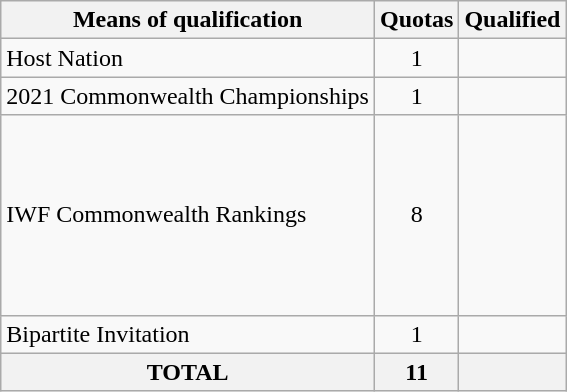<table class = "wikitable">
<tr>
<th>Means of qualification</th>
<th>Quotas</th>
<th>Qualified</th>
</tr>
<tr>
<td>Host Nation</td>
<td align="center">1</td>
<td></td>
</tr>
<tr>
<td>2021 Commonwealth Championships</td>
<td align="center">1</td>
<td></td>
</tr>
<tr>
<td>IWF Commonwealth Rankings</td>
<td align="center">8</td>
<td><br><br><br><br><br><br><br></td>
</tr>
<tr>
<td>Bipartite Invitation</td>
<td align="center">1</td>
<td></td>
</tr>
<tr>
<th>TOTAL</th>
<th>11</th>
<th></th>
</tr>
</table>
